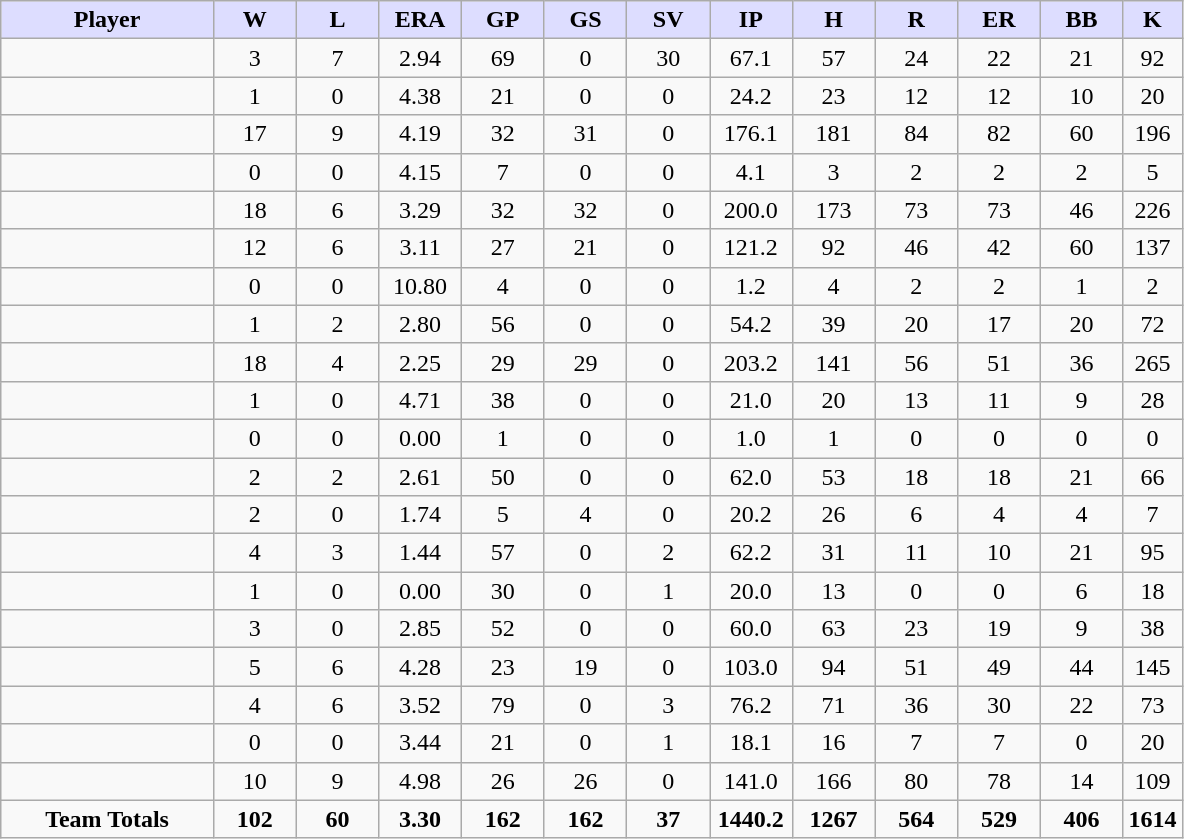<table class="wikitable" style="text-align:center;">
<tr>
<th style="background:#ddf; width:18%;">Player</th>
<th style="background:#ddf; width:7%;">W</th>
<th style="background:#ddf; width:7%;">L</th>
<th style="background:#ddf; width:7%;">ERA</th>
<th style="background:#ddf; width:7%;">GP</th>
<th style="background:#ddf; width:7%;">GS</th>
<th style="background:#ddf; width:7%;">SV</th>
<th style="background:#ddf; width:7%;">IP</th>
<th style="background:#ddf; width:7%;">H</th>
<th style="background:#ddf; width:7%;">R</th>
<th style="background:#ddf; width:7%;">ER</th>
<th style="background:#ddf; width:7%;">BB</th>
<th style="background:#ddf; width:7%;">K</th>
</tr>
<tr>
<td align=left></td>
<td>3</td>
<td>7</td>
<td>2.94</td>
<td>69</td>
<td>0</td>
<td>30</td>
<td>67.1</td>
<td>57</td>
<td>24</td>
<td>22</td>
<td>21</td>
<td>92</td>
</tr>
<tr>
<td align=left></td>
<td>1</td>
<td>0</td>
<td>4.38</td>
<td>21</td>
<td>0</td>
<td>0</td>
<td>24.2</td>
<td>23</td>
<td>12</td>
<td>12</td>
<td>10</td>
<td>20</td>
</tr>
<tr>
<td align=left></td>
<td>17</td>
<td>9</td>
<td>4.19</td>
<td>32</td>
<td>31</td>
<td>0</td>
<td>176.1</td>
<td>181</td>
<td>84</td>
<td>82</td>
<td>60</td>
<td>196</td>
</tr>
<tr>
<td align=left></td>
<td>0</td>
<td>0</td>
<td>4.15</td>
<td>7</td>
<td>0</td>
<td>0</td>
<td>4.1</td>
<td>3</td>
<td>2</td>
<td>2</td>
<td>2</td>
<td>5</td>
</tr>
<tr>
<td align=left></td>
<td>18</td>
<td>6</td>
<td>3.29</td>
<td>32</td>
<td>32</td>
<td>0</td>
<td>200.0</td>
<td>173</td>
<td>73</td>
<td>73</td>
<td>46</td>
<td>226</td>
</tr>
<tr>
<td align=left></td>
<td>12</td>
<td>6</td>
<td>3.11</td>
<td>27</td>
<td>21</td>
<td>0</td>
<td>121.2</td>
<td>92</td>
<td>46</td>
<td>42</td>
<td>60</td>
<td>137</td>
</tr>
<tr>
<td align=left></td>
<td>0</td>
<td>0</td>
<td>10.80</td>
<td>4</td>
<td>0</td>
<td>0</td>
<td>1.2</td>
<td>4</td>
<td>2</td>
<td>2</td>
<td>1</td>
<td>2</td>
</tr>
<tr>
<td align=left></td>
<td>1</td>
<td>2</td>
<td>2.80</td>
<td>56</td>
<td>0</td>
<td>0</td>
<td>54.2</td>
<td>39</td>
<td>20</td>
<td>17</td>
<td>20</td>
<td>72</td>
</tr>
<tr>
<td align=left></td>
<td>18</td>
<td>4</td>
<td>2.25</td>
<td>29</td>
<td>29</td>
<td>0</td>
<td>203.2</td>
<td>141</td>
<td>56</td>
<td>51</td>
<td>36</td>
<td>265</td>
</tr>
<tr>
<td align=left></td>
<td>1</td>
<td>0</td>
<td>4.71</td>
<td>38</td>
<td>0</td>
<td>0</td>
<td>21.0</td>
<td>20</td>
<td>13</td>
<td>11</td>
<td>9</td>
<td>28</td>
</tr>
<tr>
<td align=left></td>
<td>0</td>
<td>0</td>
<td>0.00</td>
<td>1</td>
<td>0</td>
<td>0</td>
<td>1.0</td>
<td>1</td>
<td>0</td>
<td>0</td>
<td>0</td>
<td>0</td>
</tr>
<tr>
<td align=left></td>
<td>2</td>
<td>2</td>
<td>2.61</td>
<td>50</td>
<td>0</td>
<td>0</td>
<td>62.0</td>
<td>53</td>
<td>18</td>
<td>18</td>
<td>21</td>
<td>66</td>
</tr>
<tr>
<td align=left></td>
<td>2</td>
<td>0</td>
<td>1.74</td>
<td>5</td>
<td>4</td>
<td>0</td>
<td>20.2</td>
<td>26</td>
<td>6</td>
<td>4</td>
<td>4</td>
<td>7</td>
</tr>
<tr>
<td align=left></td>
<td>4</td>
<td>3</td>
<td>1.44</td>
<td>57</td>
<td>0</td>
<td>2</td>
<td>62.2</td>
<td>31</td>
<td>11</td>
<td>10</td>
<td>21</td>
<td>95</td>
</tr>
<tr>
<td align=left></td>
<td>1</td>
<td>0</td>
<td>0.00</td>
<td>30</td>
<td>0</td>
<td>1</td>
<td>20.0</td>
<td>13</td>
<td>0</td>
<td>0</td>
<td>6</td>
<td>18</td>
</tr>
<tr>
<td align=left></td>
<td>3</td>
<td>0</td>
<td>2.85</td>
<td>52</td>
<td>0</td>
<td>0</td>
<td>60.0</td>
<td>63</td>
<td>23</td>
<td>19</td>
<td>9</td>
<td>38</td>
</tr>
<tr>
<td align=left></td>
<td>5</td>
<td>6</td>
<td>4.28</td>
<td>23</td>
<td>19</td>
<td>0</td>
<td>103.0</td>
<td>94</td>
<td>51</td>
<td>49</td>
<td>44</td>
<td>145</td>
</tr>
<tr>
<td align=left></td>
<td>4</td>
<td>6</td>
<td>3.52</td>
<td>79</td>
<td>0</td>
<td>3</td>
<td>76.2</td>
<td>71</td>
<td>36</td>
<td>30</td>
<td>22</td>
<td>73</td>
</tr>
<tr>
<td align=left></td>
<td>0</td>
<td>0</td>
<td>3.44</td>
<td>21</td>
<td>0</td>
<td>1</td>
<td>18.1</td>
<td>16</td>
<td>7</td>
<td>7</td>
<td>0</td>
<td>20</td>
</tr>
<tr>
<td align=left></td>
<td>10</td>
<td>9</td>
<td>4.98</td>
<td>26</td>
<td>26</td>
<td>0</td>
<td>141.0</td>
<td>166</td>
<td>80</td>
<td>78</td>
<td>14</td>
<td>109</td>
</tr>
<tr class="sortbottom">
<td><strong>Team Totals</strong></td>
<td><strong>102</strong></td>
<td><strong>60</strong></td>
<td><strong>3.30</strong></td>
<td><strong>162</strong></td>
<td><strong>162</strong></td>
<td><strong>37</strong></td>
<td><strong>1440.2</strong></td>
<td><strong>1267</strong></td>
<td><strong>564</strong></td>
<td><strong>529</strong></td>
<td><strong>406</strong></td>
<td><strong>1614</strong></td>
</tr>
</table>
